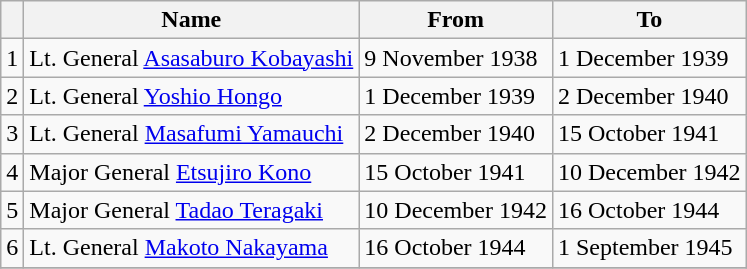<table class=wikitable>
<tr>
<th></th>
<th>Name</th>
<th>From</th>
<th>To</th>
</tr>
<tr>
<td>1</td>
<td>Lt.  General <a href='#'>Asasaburo Kobayashi</a></td>
<td>9 November 1938</td>
<td>1 December 1939</td>
</tr>
<tr>
<td>2</td>
<td>Lt. General <a href='#'>Yoshio Hongo</a></td>
<td>1 December 1939</td>
<td>2 December 1940</td>
</tr>
<tr>
<td>3</td>
<td>Lt. General <a href='#'>Masafumi Yamauchi</a></td>
<td>2 December 1940</td>
<td>15 October 1941</td>
</tr>
<tr>
<td>4</td>
<td>Major General <a href='#'>Etsujiro Kono</a></td>
<td>15 October 1941</td>
<td>10 December 1942</td>
</tr>
<tr>
<td>5</td>
<td>Major General <a href='#'>Tadao Teragaki</a></td>
<td>10 December 1942</td>
<td>16 October 1944</td>
</tr>
<tr>
<td>6</td>
<td>Lt. General <a href='#'>Makoto Nakayama</a></td>
<td>16 October 1944</td>
<td>1 September 1945</td>
</tr>
<tr>
</tr>
</table>
